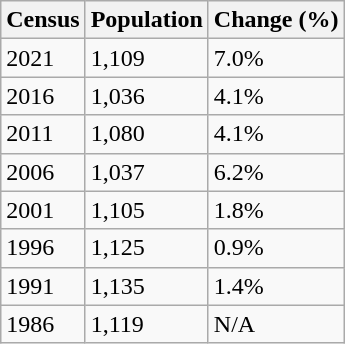<table class="wikitable">
<tr>
<th>Census</th>
<th>Population</th>
<th>Change (%)</th>
</tr>
<tr>
<td>2021</td>
<td>1,109</td>
<td> 7.0%</td>
</tr>
<tr>
<td>2016</td>
<td>1,036</td>
<td> 4.1%</td>
</tr>
<tr>
<td>2011</td>
<td>1,080</td>
<td> 4.1%</td>
</tr>
<tr>
<td>2006</td>
<td>1,037</td>
<td> 6.2%</td>
</tr>
<tr>
<td>2001</td>
<td>1,105</td>
<td> 1.8%</td>
</tr>
<tr>
<td>1996</td>
<td>1,125</td>
<td> 0.9%</td>
</tr>
<tr>
<td>1991</td>
<td>1,135</td>
<td> 1.4%</td>
</tr>
<tr>
<td>1986</td>
<td>1,119</td>
<td>N/A</td>
</tr>
</table>
